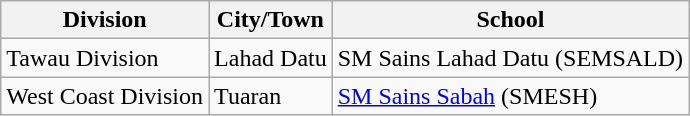<table class="wikitable sortable">
<tr>
<th>Division</th>
<th>City/Town</th>
<th>School</th>
</tr>
<tr>
<td>Tawau Division</td>
<td>Lahad Datu</td>
<td>SM Sains Lahad Datu (SEMSALD)</td>
</tr>
<tr>
<td>West Coast Division</td>
<td>Tuaran</td>
<td><a href='#'>SM Sains Sabah</a> (SMESH)</td>
</tr>
</table>
